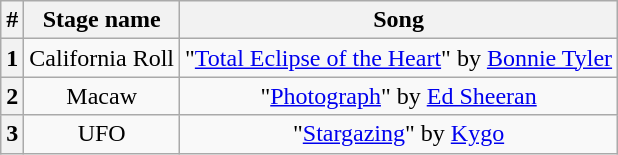<table class="wikitable plainrowheaders" style="text-align: center;">
<tr>
<th>#</th>
<th>Stage name</th>
<th>Song</th>
</tr>
<tr>
<th>1</th>
<td>California Roll</td>
<td>"<a href='#'>Total Eclipse of the Heart</a>" by <a href='#'>Bonnie Tyler</a></td>
</tr>
<tr>
<th>2</th>
<td>Macaw</td>
<td>"<a href='#'>Photograph</a>" by <a href='#'>Ed Sheeran</a></td>
</tr>
<tr>
<th>3</th>
<td>UFO</td>
<td>"<a href='#'>Stargazing</a>" by <a href='#'>Kygo</a></td>
</tr>
</table>
